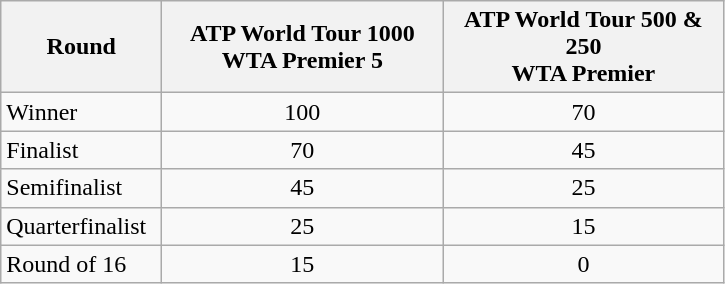<table class="wikitable">
<tr>
<th width=100>Round</th>
<th width=180>ATP World Tour 1000<br> WTA Premier 5</th>
<th width=180>ATP World Tour 500 & 250 <br> WTA Premier</th>
</tr>
<tr>
<td>Winner</td>
<td style="text-align: center;">100</td>
<td style="text-align: center;">70</td>
</tr>
<tr>
<td>Finalist</td>
<td style="text-align: center;">70</td>
<td style="text-align: center;">45</td>
</tr>
<tr>
<td>Semifinalist</td>
<td style="text-align: center;">45</td>
<td style="text-align: center;">25</td>
</tr>
<tr>
<td>Quarterfinalist</td>
<td style="text-align: center;">25</td>
<td style="text-align: center;">15</td>
</tr>
<tr>
<td>Round of 16</td>
<td style="text-align: center;">15</td>
<td style="text-align: center;">0</td>
</tr>
</table>
